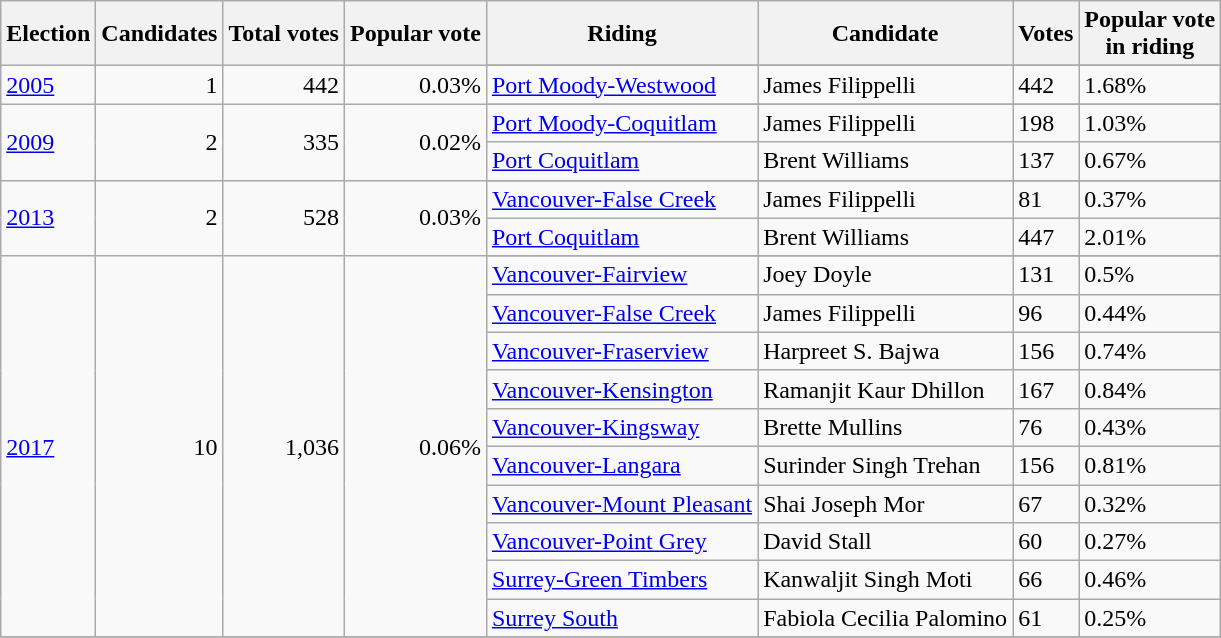<table class="wikitable">
<tr>
<th>Election</th>
<th>Candidates</th>
<th>Total votes</th>
<th>Popular vote</th>
<th>Riding</th>
<th>Candidate</th>
<th>Votes</th>
<th>Popular vote<br>in riding</th>
</tr>
<tr>
<td rowspan="2"><a href='#'>2005</a></td>
<td rowspan="2" align=right>1</td>
<td rowspan="2" align=right>442</td>
<td rowspan="2" align=right>0.03%</td>
</tr>
<tr>
<td><a href='#'>Port Moody-Westwood</a></td>
<td>James Filippelli</td>
<td>442</td>
<td>1.68%</td>
</tr>
<tr>
<td rowspan="3"><a href='#'>2009</a></td>
<td rowspan="3" align=right>2</td>
<td rowspan="3" align=right>335</td>
<td rowspan="3" align=right>0.02%</td>
</tr>
<tr>
<td><a href='#'>Port Moody-Coquitlam</a></td>
<td>James Filippelli</td>
<td>198</td>
<td>1.03%</td>
</tr>
<tr>
<td><a href='#'>Port Coquitlam</a></td>
<td>Brent Williams</td>
<td>137</td>
<td>0.67%</td>
</tr>
<tr>
<td rowspan="3"><a href='#'>2013</a></td>
<td rowspan="3" align=right>2</td>
<td rowspan="3" align=right>528</td>
<td rowspan="3" align=right>0.03%</td>
</tr>
<tr>
<td><a href='#'>Vancouver-False Creek</a></td>
<td>James Filippelli</td>
<td>81</td>
<td>0.37%</td>
</tr>
<tr>
<td><a href='#'>Port Coquitlam</a></td>
<td>Brent Williams</td>
<td>447</td>
<td>2.01%</td>
</tr>
<tr>
<td rowspan="11"><a href='#'>2017</a></td>
<td rowspan="11" align=right>10</td>
<td rowspan="11" align=right>1,036</td>
<td rowspan="11" align=right>0.06%</td>
</tr>
<tr>
<td><a href='#'>Vancouver-Fairview</a></td>
<td>Joey Doyle</td>
<td>131</td>
<td>0.5%</td>
</tr>
<tr>
<td><a href='#'>Vancouver-False Creek</a></td>
<td>James Filippelli</td>
<td>96</td>
<td>0.44%</td>
</tr>
<tr>
<td><a href='#'>Vancouver-Fraserview</a></td>
<td>Harpreet S. Bajwa</td>
<td>156</td>
<td>0.74%</td>
</tr>
<tr>
<td><a href='#'>Vancouver-Kensington</a></td>
<td>Ramanjit Kaur Dhillon</td>
<td>167</td>
<td>0.84%</td>
</tr>
<tr>
<td><a href='#'>Vancouver-Kingsway</a></td>
<td>Brette Mullins</td>
<td>76</td>
<td>0.43%</td>
</tr>
<tr>
<td><a href='#'>Vancouver-Langara</a></td>
<td>Surinder Singh Trehan</td>
<td>156</td>
<td>0.81%</td>
</tr>
<tr>
<td><a href='#'>Vancouver-Mount Pleasant</a></td>
<td>Shai Joseph Mor</td>
<td>67</td>
<td>0.32%</td>
</tr>
<tr>
<td><a href='#'>Vancouver-Point Grey</a></td>
<td>David Stall</td>
<td>60</td>
<td>0.27%</td>
</tr>
<tr>
<td><a href='#'>Surrey-Green Timbers</a></td>
<td>Kanwaljit Singh Moti</td>
<td>66</td>
<td>0.46%</td>
</tr>
<tr>
<td><a href='#'>Surrey South</a></td>
<td>Fabiola Cecilia Palomino</td>
<td>61</td>
<td>0.25%</td>
</tr>
<tr>
</tr>
</table>
